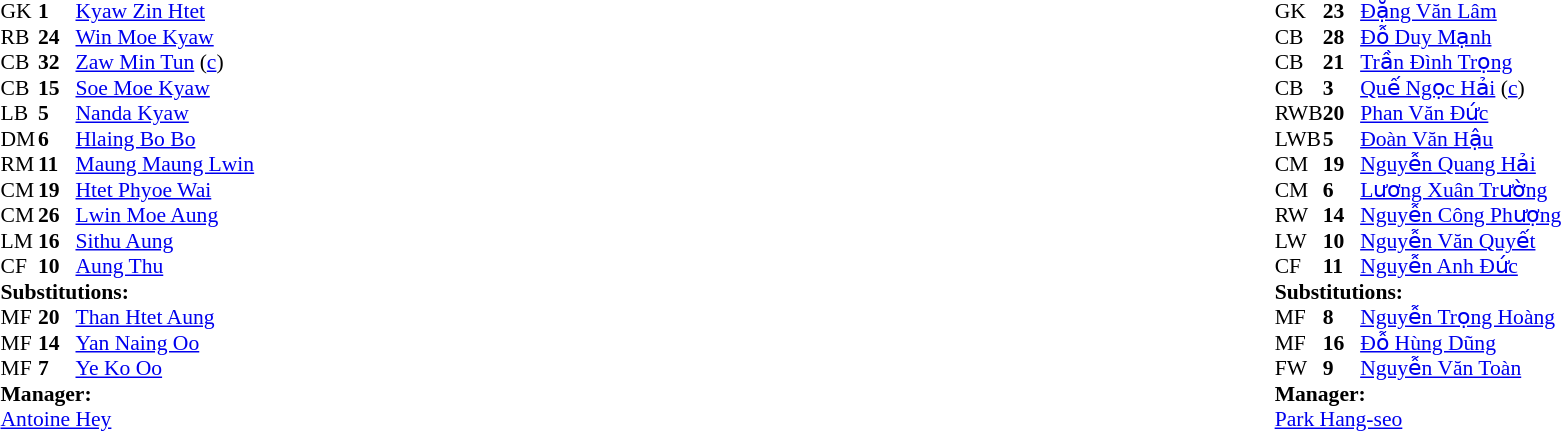<table width="100%">
<tr>
<td valign="top" width="40%"><br><table style="font-size:90%;" cellspacing="0" cellpadding="0">
<tr>
<th width="25"></th>
<th width="25"></th>
</tr>
<tr>
<td>GK</td>
<td><strong>1</strong></td>
<td><a href='#'>Kyaw Zin Htet</a></td>
</tr>
<tr>
<td>RB</td>
<td><strong>24</strong></td>
<td><a href='#'>Win Moe Kyaw</a></td>
</tr>
<tr>
<td>CB</td>
<td><strong>32</strong></td>
<td><a href='#'>Zaw Min Tun</a> (<a href='#'>c</a>)</td>
</tr>
<tr>
<td>CB</td>
<td><strong>15</strong></td>
<td><a href='#'>Soe Moe Kyaw</a></td>
</tr>
<tr>
<td>LB</td>
<td><strong>5</strong></td>
<td><a href='#'>Nanda Kyaw</a></td>
</tr>
<tr>
<td>DM</td>
<td><strong>6</strong></td>
<td><a href='#'>Hlaing Bo Bo</a></td>
<td></td>
</tr>
<tr>
<td>RM</td>
<td><strong>11</strong></td>
<td><a href='#'>Maung Maung Lwin</a></td>
</tr>
<tr>
<td>CM</td>
<td><strong>19</strong></td>
<td><a href='#'>Htet Phyoe Wai</a></td>
<td></td>
<td></td>
</tr>
<tr>
<td>CM</td>
<td><strong>26</strong></td>
<td><a href='#'>Lwin Moe Aung</a></td>
<td></td>
<td></td>
</tr>
<tr>
<td>LM</td>
<td><strong>16</strong></td>
<td><a href='#'>Sithu Aung</a></td>
<td></td>
<td></td>
</tr>
<tr>
<td>CF</td>
<td><strong>10</strong></td>
<td><a href='#'>Aung Thu</a></td>
</tr>
<tr>
<td colspan=3><strong>Substitutions:</strong></td>
</tr>
<tr>
<td>MF</td>
<td><strong>20</strong></td>
<td><a href='#'>Than Htet Aung</a></td>
<td></td>
<td></td>
</tr>
<tr>
<td>MF</td>
<td><strong>14</strong></td>
<td><a href='#'>Yan Naing Oo</a></td>
<td></td>
<td></td>
</tr>
<tr>
<td>MF</td>
<td><strong>7</strong></td>
<td><a href='#'>Ye Ko Oo</a></td>
<td></td>
<td></td>
</tr>
<tr>
<td colspan=3><strong>Manager:</strong></td>
</tr>
<tr>
<td colspan=4> <a href='#'>Antoine Hey</a></td>
</tr>
</table>
</td>
<td valign="top"></td>
<td valign="top" width="50%"><br><table style="font-size:90%;" cellspacing="0" cellpadding="0" align="center">
<tr>
<th width=25></th>
<th width=25></th>
</tr>
<tr>
<td>GK</td>
<td><strong>23</strong></td>
<td><a href='#'>Đặng Văn Lâm</a></td>
</tr>
<tr>
<td>CB</td>
<td><strong>28</strong></td>
<td><a href='#'>Đỗ Duy Mạnh</a></td>
</tr>
<tr>
<td>CB</td>
<td><strong>21</strong></td>
<td><a href='#'>Trần Đình Trọng</a></td>
</tr>
<tr>
<td>CB</td>
<td><strong>3</strong></td>
<td><a href='#'>Quế Ngọc Hải</a> (<a href='#'>c</a>)</td>
<td></td>
</tr>
<tr>
<td>RWB</td>
<td><strong>20</strong></td>
<td><a href='#'>Phan Văn Đức</a></td>
</tr>
<tr>
<td>LWB</td>
<td><strong>5</strong></td>
<td><a href='#'>Đoàn Văn Hậu</a></td>
</tr>
<tr>
<td>CM</td>
<td><strong>19</strong></td>
<td><a href='#'>Nguyễn Quang Hải</a></td>
</tr>
<tr>
<td>CM</td>
<td><strong>6</strong></td>
<td><a href='#'>Lương Xuân Trường</a></td>
<td></td>
<td></td>
</tr>
<tr>
<td>RW</td>
<td><strong>14</strong></td>
<td><a href='#'>Nguyễn Công Phượng</a></td>
<td></td>
<td></td>
</tr>
<tr>
<td>LW</td>
<td><strong>10</strong></td>
<td><a href='#'>Nguyễn Văn Quyết</a></td>
<td></td>
<td></td>
</tr>
<tr>
<td>CF</td>
<td><strong>11</strong></td>
<td><a href='#'>Nguyễn Anh Đức</a></td>
</tr>
<tr>
<td colspan=3><strong>Substitutions:</strong></td>
</tr>
<tr>
<td>MF</td>
<td><strong>8</strong></td>
<td><a href='#'>Nguyễn Trọng Hoàng</a></td>
<td></td>
<td></td>
</tr>
<tr>
<td>MF</td>
<td><strong>16</strong></td>
<td><a href='#'>Đỗ Hùng Dũng</a></td>
<td></td>
<td></td>
</tr>
<tr>
<td>FW</td>
<td><strong>9</strong></td>
<td><a href='#'>Nguyễn Văn Toàn</a></td>
<td></td>
<td></td>
</tr>
<tr>
<td colspan=3><strong>Manager:</strong></td>
</tr>
<tr>
<td colspan=4> <a href='#'>Park Hang-seo</a></td>
</tr>
</table>
</td>
</tr>
</table>
